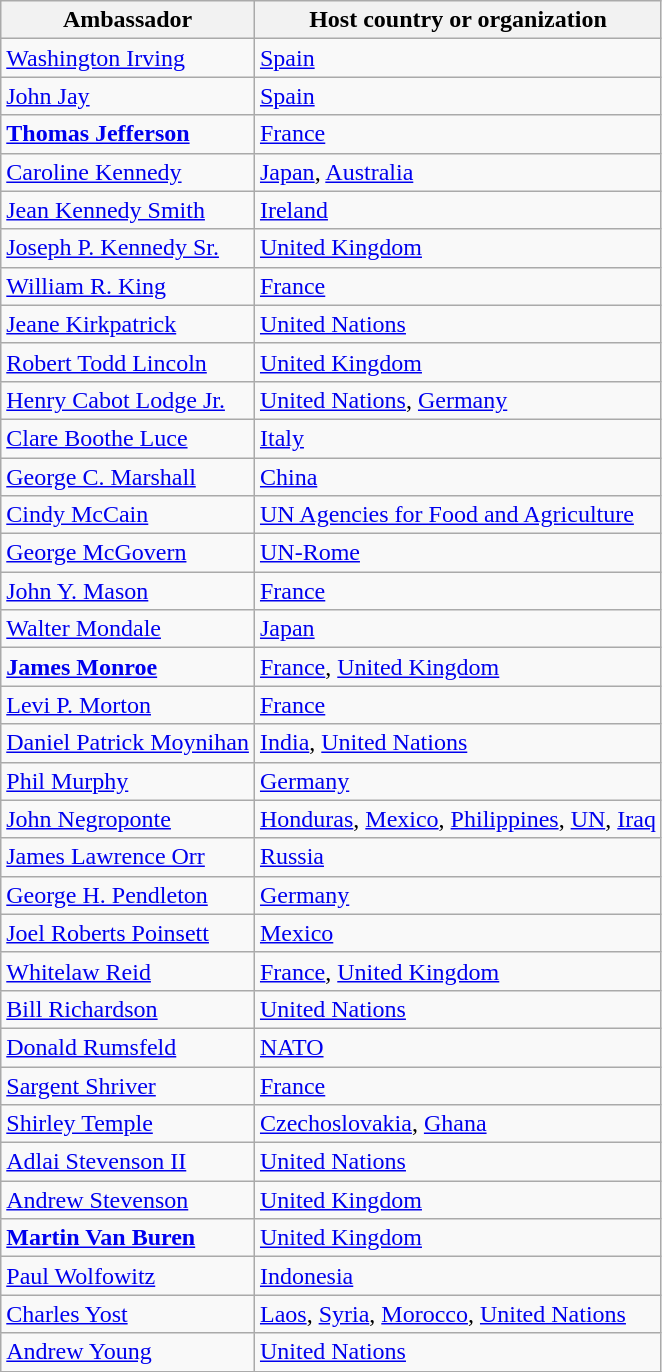<table class="wikitable">
<tr>
<th>Ambassador</th>
<th>Host country or organization</th>
</tr>
<tr>
<td><a href='#'>Washington Irving</a></td>
<td><a href='#'>Spain</a></td>
</tr>
<tr>
<td><a href='#'>John Jay</a></td>
<td><a href='#'>Spain</a></td>
</tr>
<tr>
<td><strong><a href='#'>Thomas Jefferson</a></strong></td>
<td><a href='#'>France</a></td>
</tr>
<tr>
<td><a href='#'>Caroline Kennedy</a></td>
<td><a href='#'>Japan</a>, <a href='#'>Australia</a></td>
</tr>
<tr>
<td><a href='#'>Jean Kennedy Smith</a></td>
<td><a href='#'>Ireland</a></td>
</tr>
<tr>
<td><a href='#'>Joseph P. Kennedy Sr.</a></td>
<td><a href='#'>United Kingdom</a></td>
</tr>
<tr>
<td><a href='#'>William R. King</a></td>
<td><a href='#'>France</a></td>
</tr>
<tr>
<td><a href='#'>Jeane Kirkpatrick</a></td>
<td><a href='#'>United Nations</a></td>
</tr>
<tr>
<td><a href='#'>Robert Todd Lincoln</a></td>
<td><a href='#'>United Kingdom</a></td>
</tr>
<tr>
<td><a href='#'>Henry Cabot Lodge Jr.</a></td>
<td><a href='#'>United Nations</a>, <a href='#'>Germany</a></td>
</tr>
<tr>
<td><a href='#'>Clare Boothe Luce</a></td>
<td><a href='#'>Italy</a></td>
</tr>
<tr>
<td><a href='#'>George C. Marshall</a></td>
<td><a href='#'>China</a></td>
</tr>
<tr>
<td><a href='#'>Cindy McCain</a></td>
<td><a href='#'>UN Agencies for Food and Agriculture</a></td>
</tr>
<tr>
<td><a href='#'>George McGovern</a></td>
<td><a href='#'>UN-Rome</a></td>
</tr>
<tr>
<td><a href='#'>John Y. Mason</a></td>
<td><a href='#'>France</a></td>
</tr>
<tr>
<td><a href='#'>Walter Mondale</a></td>
<td><a href='#'>Japan</a></td>
</tr>
<tr>
<td><strong><a href='#'>James Monroe</a></strong></td>
<td><a href='#'>France</a>, <a href='#'>United Kingdom</a></td>
</tr>
<tr>
<td><a href='#'>Levi P. Morton</a></td>
<td><a href='#'>France</a></td>
</tr>
<tr>
<td><a href='#'>Daniel Patrick Moynihan</a></td>
<td><a href='#'>India</a>, <a href='#'>United Nations</a></td>
</tr>
<tr>
<td><a href='#'>Phil Murphy</a></td>
<td><a href='#'>Germany</a></td>
</tr>
<tr>
<td><a href='#'>John Negroponte</a></td>
<td><a href='#'>Honduras</a>, <a href='#'>Mexico</a>, <a href='#'>Philippines</a>, <a href='#'>UN</a>, <a href='#'>Iraq</a></td>
</tr>
<tr>
<td><a href='#'>James Lawrence Orr</a></td>
<td><a href='#'>Russia</a></td>
</tr>
<tr>
<td><a href='#'>George H. Pendleton</a></td>
<td><a href='#'>Germany</a></td>
</tr>
<tr>
<td><a href='#'>Joel Roberts Poinsett</a></td>
<td><a href='#'>Mexico</a></td>
</tr>
<tr>
<td><a href='#'>Whitelaw Reid</a></td>
<td><a href='#'>France</a>, <a href='#'>United Kingdom</a></td>
</tr>
<tr>
<td><a href='#'>Bill Richardson</a></td>
<td><a href='#'>United Nations</a></td>
</tr>
<tr>
<td><a href='#'>Donald Rumsfeld</a></td>
<td><a href='#'>NATO</a></td>
</tr>
<tr>
<td><a href='#'>Sargent Shriver</a></td>
<td><a href='#'>France</a></td>
</tr>
<tr>
<td><a href='#'>Shirley Temple</a></td>
<td><a href='#'>Czechoslovakia</a>, <a href='#'>Ghana</a></td>
</tr>
<tr>
<td><a href='#'>Adlai Stevenson II</a></td>
<td><a href='#'>United Nations</a></td>
</tr>
<tr>
<td><a href='#'>Andrew Stevenson</a></td>
<td><a href='#'>United Kingdom</a></td>
</tr>
<tr>
<td><strong><a href='#'>Martin Van Buren</a></strong></td>
<td><a href='#'>United Kingdom</a></td>
</tr>
<tr>
<td><a href='#'>Paul Wolfowitz</a></td>
<td><a href='#'>Indonesia</a></td>
</tr>
<tr>
<td><a href='#'>Charles Yost</a></td>
<td><a href='#'>Laos</a>, <a href='#'>Syria</a>, <a href='#'>Morocco</a>, <a href='#'>United Nations</a></td>
</tr>
<tr>
<td><a href='#'>Andrew Young</a></td>
<td><a href='#'>United Nations</a></td>
</tr>
</table>
